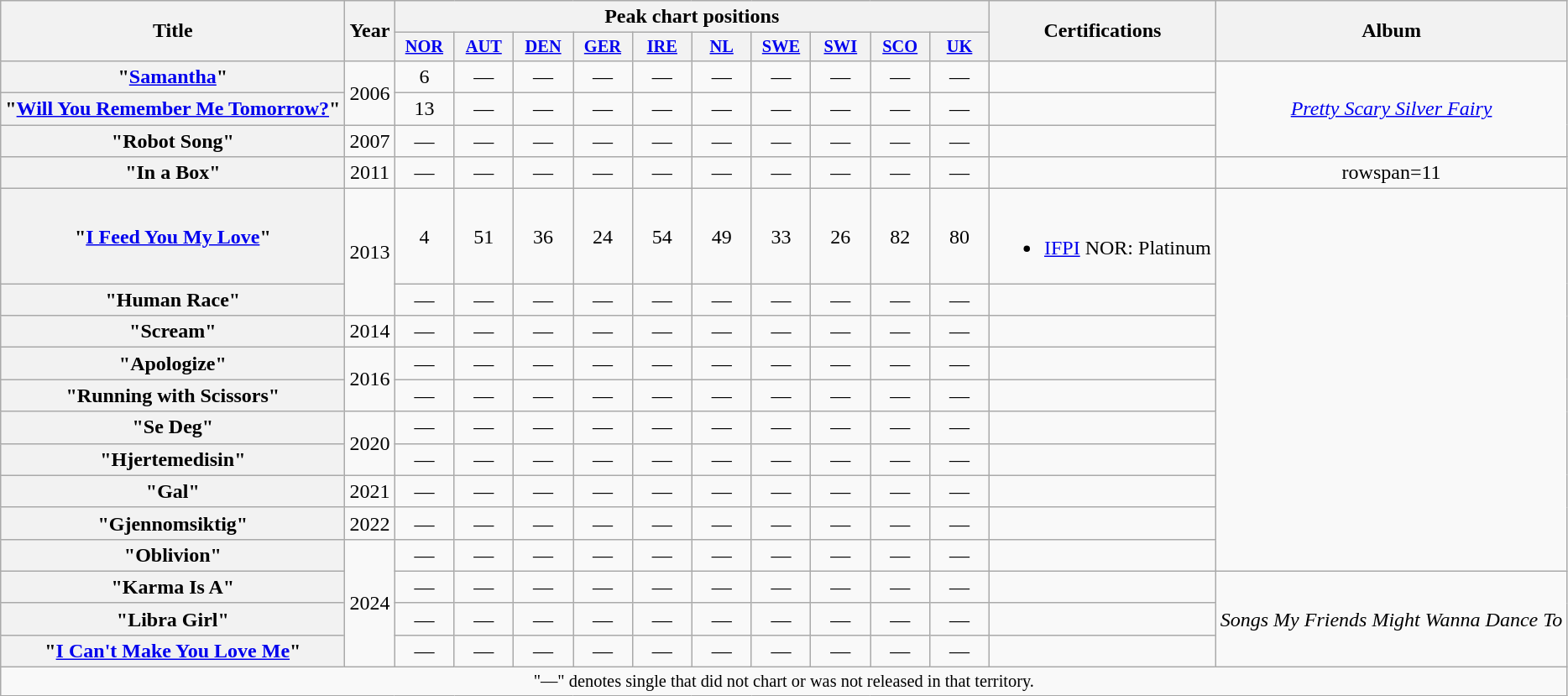<table class="wikitable plainrowheaders" style="text-align:center;" border="1">
<tr>
<th scope="col" rowspan="2">Title</th>
<th scope="col" rowspan="2">Year</th>
<th scope="col" colspan="10">Peak chart positions</th>
<th scope="col" rowspan="2">Certifications</th>
<th scope="col" rowspan="2">Album</th>
</tr>
<tr>
<th scope="col" style="width:3em;font-size:85%;"><a href='#'>NOR</a><br></th>
<th scope="col" style="width:3em;font-size:85%;"><a href='#'>AUT</a><br></th>
<th scope="col" style="width:3em;font-size:85%;"><a href='#'>DEN</a><br></th>
<th scope="col" style="width:3em;font-size:85%;"><a href='#'>GER</a><br></th>
<th scope="col" style="width:3em;font-size:85%;"><a href='#'>IRE</a><br></th>
<th scope="col" style="width:3em;font-size:85%;"><a href='#'>NL</a><br></th>
<th scope="col" style="width:3em;font-size:85%;"><a href='#'>SWE</a><br></th>
<th scope="col" style="width:3em;font-size:85%;"><a href='#'>SWI</a><br></th>
<th scope="col" style="width:3em;font-size:85%;"><a href='#'>SCO</a></th>
<th scope="col" style="width:3em;font-size:85%;"><a href='#'>UK</a><br></th>
</tr>
<tr>
<th scope="row">"<a href='#'>Samantha</a>"</th>
<td rowspan="2">2006</td>
<td>6</td>
<td>—</td>
<td>—</td>
<td>—</td>
<td>—</td>
<td>—</td>
<td>—</td>
<td>—</td>
<td>—</td>
<td>—</td>
<td></td>
<td rowspan="3"><em><a href='#'>Pretty Scary Silver Fairy</a></em></td>
</tr>
<tr>
<th scope="row">"<a href='#'>Will You Remember Me Tomorrow?</a>"</th>
<td>13</td>
<td>—</td>
<td>—</td>
<td>—</td>
<td>—</td>
<td>—</td>
<td>—</td>
<td>—</td>
<td>—</td>
<td>—</td>
<td></td>
</tr>
<tr>
<th scope="row">"Robot Song"</th>
<td>2007</td>
<td>—</td>
<td>—</td>
<td>—</td>
<td>—</td>
<td>—</td>
<td>—</td>
<td>—</td>
<td>—</td>
<td>—</td>
<td>—</td>
<td></td>
</tr>
<tr>
<th scope="row">"In a Box"</th>
<td>2011</td>
<td>—</td>
<td>—</td>
<td>—</td>
<td>—</td>
<td>—</td>
<td>—</td>
<td>—</td>
<td>—</td>
<td>—</td>
<td>—</td>
<td></td>
<td>rowspan=11 </td>
</tr>
<tr>
<th scope="row">"<a href='#'>I Feed You My Love</a>"</th>
<td rowspan="2">2013</td>
<td>4</td>
<td>51</td>
<td>36</td>
<td>24</td>
<td>54</td>
<td>49</td>
<td>33</td>
<td>26</td>
<td>82</td>
<td>80</td>
<td><br><ul><li><a href='#'>IFPI</a> NOR: Platinum</li></ul></td>
</tr>
<tr>
<th scope="row">"Human Race"</th>
<td>—</td>
<td>—</td>
<td>—</td>
<td>—</td>
<td>—</td>
<td>—</td>
<td>—</td>
<td>—</td>
<td>—</td>
<td>—</td>
<td></td>
</tr>
<tr>
<th scope="row">"Scream"</th>
<td>2014</td>
<td>—</td>
<td>—</td>
<td>—</td>
<td>—</td>
<td>—</td>
<td>—</td>
<td>—</td>
<td>—</td>
<td>—</td>
<td>—</td>
<td></td>
</tr>
<tr>
<th scope="row">"Apologize"</th>
<td rowspan="2">2016</td>
<td>—</td>
<td>—</td>
<td>—</td>
<td>—</td>
<td>—</td>
<td>—</td>
<td>—</td>
<td>—</td>
<td>—</td>
<td>—</td>
<td></td>
</tr>
<tr>
<th scope="row">"Running with Scissors"</th>
<td>—</td>
<td>—</td>
<td>—</td>
<td>—</td>
<td>—</td>
<td>—</td>
<td>—</td>
<td>—</td>
<td>—</td>
<td>—</td>
<td></td>
</tr>
<tr>
<th scope="row">"Se Deg"</th>
<td rowspan="2">2020</td>
<td>—</td>
<td>—</td>
<td>—</td>
<td>—</td>
<td>—</td>
<td>—</td>
<td>—</td>
<td>—</td>
<td>—</td>
<td>—</td>
<td></td>
</tr>
<tr>
<th scope="row">"Hjertemedisin"</th>
<td>—</td>
<td>—</td>
<td>—</td>
<td>—</td>
<td>—</td>
<td>—</td>
<td>—</td>
<td>—</td>
<td>—</td>
<td>—</td>
<td></td>
</tr>
<tr>
<th scope="row">"Gal"</th>
<td>2021</td>
<td>—</td>
<td>—</td>
<td>—</td>
<td>—</td>
<td>—</td>
<td>—</td>
<td>—</td>
<td>—</td>
<td>—</td>
<td>—</td>
<td></td>
</tr>
<tr>
<th scope="row">"Gjennomsiktig"</th>
<td>2022</td>
<td>—</td>
<td>—</td>
<td>—</td>
<td>—</td>
<td>—</td>
<td>—</td>
<td>—</td>
<td>—</td>
<td>—</td>
<td>—</td>
<td></td>
</tr>
<tr>
<th scope="row">"Oblivion"</th>
<td rowspan="4">2024</td>
<td>—</td>
<td>—</td>
<td>—</td>
<td>—</td>
<td>—</td>
<td>—</td>
<td>—</td>
<td>—</td>
<td>—</td>
<td>—</td>
<td></td>
</tr>
<tr>
<th scope="row">"Karma Is A"</th>
<td>—</td>
<td>—</td>
<td>—</td>
<td>—</td>
<td>—</td>
<td>—</td>
<td>—</td>
<td>—</td>
<td>—</td>
<td>—</td>
<td></td>
<td rowspan="3"><em>Songs My Friends Might Wanna Dance To</em></td>
</tr>
<tr>
<th scope="row">"Libra Girl"</th>
<td>—</td>
<td>—</td>
<td>—</td>
<td>—</td>
<td>—</td>
<td>—</td>
<td>—</td>
<td>—</td>
<td>—</td>
<td>—</td>
<td></td>
</tr>
<tr>
<th scope="row">"<a href='#'>I Can't Make You Love Me</a>"</th>
<td>—</td>
<td>—</td>
<td>—</td>
<td>—</td>
<td>—</td>
<td>—</td>
<td>—</td>
<td>—</td>
<td>—</td>
<td>—</td>
<td></td>
</tr>
<tr>
<td colspan="14" style="font-size:85%">"—" denotes single that did not chart or was not released in that territory.</td>
</tr>
</table>
